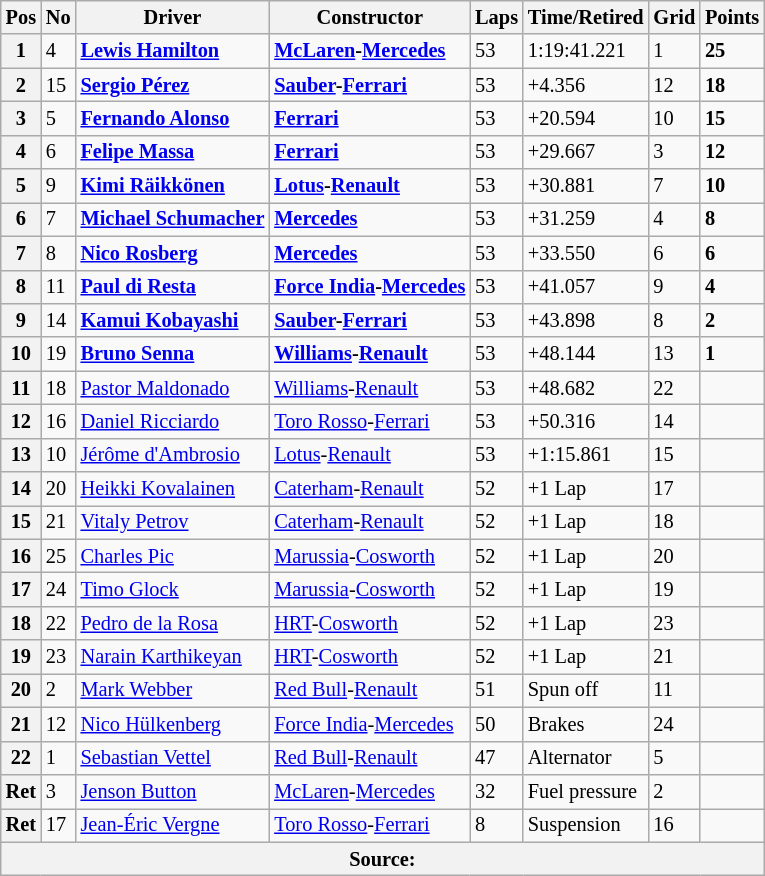<table class="wikitable" style="font-size: 85%">
<tr>
<th>Pos</th>
<th>No</th>
<th>Driver</th>
<th>Constructor</th>
<th>Laps</th>
<th>Time/Retired</th>
<th>Grid</th>
<th>Points</th>
</tr>
<tr>
<th>1</th>
<td>4</td>
<td><strong> <a href='#'>Lewis Hamilton</a></strong></td>
<td><strong><a href='#'>McLaren</a>-<a href='#'>Mercedes</a></strong></td>
<td>53</td>
<td>1:19:41.221</td>
<td>1</td>
<td><strong>25</strong></td>
</tr>
<tr>
<th>2</th>
<td>15</td>
<td><strong> <a href='#'>Sergio Pérez</a></strong></td>
<td><strong><a href='#'>Sauber</a>-<a href='#'>Ferrari</a></strong></td>
<td>53</td>
<td>+4.356</td>
<td>12</td>
<td><strong>18</strong></td>
</tr>
<tr>
<th>3</th>
<td>5</td>
<td><strong> <a href='#'>Fernando Alonso</a></strong></td>
<td><strong><a href='#'>Ferrari</a></strong></td>
<td>53</td>
<td>+20.594</td>
<td>10</td>
<td><strong>15</strong></td>
</tr>
<tr>
<th>4</th>
<td>6</td>
<td><strong> <a href='#'>Felipe Massa</a></strong></td>
<td><strong><a href='#'>Ferrari</a></strong></td>
<td>53</td>
<td>+29.667</td>
<td>3</td>
<td><strong>12</strong></td>
</tr>
<tr>
<th>5</th>
<td>9</td>
<td><strong> <a href='#'>Kimi Räikkönen</a></strong></td>
<td><strong><a href='#'>Lotus</a>-<a href='#'>Renault</a></strong></td>
<td>53</td>
<td>+30.881</td>
<td>7</td>
<td><strong>10</strong></td>
</tr>
<tr>
<th>6</th>
<td>7</td>
<td><strong> <a href='#'>Michael Schumacher</a></strong></td>
<td><strong><a href='#'>Mercedes</a></strong></td>
<td>53</td>
<td>+31.259</td>
<td>4</td>
<td><strong>8</strong></td>
</tr>
<tr>
<th>7</th>
<td>8</td>
<td><strong> <a href='#'>Nico Rosberg</a></strong></td>
<td><strong><a href='#'>Mercedes</a></strong></td>
<td>53</td>
<td>+33.550</td>
<td>6</td>
<td><strong>6</strong></td>
</tr>
<tr>
<th>8</th>
<td>11</td>
<td><strong> <a href='#'>Paul di Resta</a></strong></td>
<td><strong><a href='#'>Force India</a>-<a href='#'>Mercedes</a></strong></td>
<td>53</td>
<td>+41.057</td>
<td>9</td>
<td><strong>4</strong></td>
</tr>
<tr>
<th>9</th>
<td>14</td>
<td><strong> <a href='#'>Kamui Kobayashi</a></strong></td>
<td><strong><a href='#'>Sauber</a>-<a href='#'>Ferrari</a></strong></td>
<td>53</td>
<td>+43.898</td>
<td>8</td>
<td><strong>2</strong></td>
</tr>
<tr>
<th>10</th>
<td>19</td>
<td><strong> <a href='#'>Bruno Senna</a></strong></td>
<td><strong><a href='#'>Williams</a>-<a href='#'>Renault</a></strong></td>
<td>53</td>
<td>+48.144</td>
<td>13</td>
<td><strong>1</strong></td>
</tr>
<tr>
<th>11</th>
<td>18</td>
<td> <a href='#'>Pastor Maldonado</a></td>
<td><a href='#'>Williams</a>-<a href='#'>Renault</a></td>
<td>53</td>
<td>+48.682</td>
<td>22</td>
<td></td>
</tr>
<tr>
<th>12</th>
<td>16</td>
<td> <a href='#'>Daniel Ricciardo</a></td>
<td><a href='#'>Toro Rosso</a>-<a href='#'>Ferrari</a></td>
<td>53</td>
<td>+50.316</td>
<td>14</td>
<td></td>
</tr>
<tr>
<th>13</th>
<td>10</td>
<td> <a href='#'>Jérôme d'Ambrosio</a></td>
<td><a href='#'>Lotus</a>-<a href='#'>Renault</a></td>
<td>53</td>
<td>+1:15.861</td>
<td>15</td>
<td></td>
</tr>
<tr>
<th>14</th>
<td>20</td>
<td> <a href='#'>Heikki Kovalainen</a></td>
<td><a href='#'>Caterham</a>-<a href='#'>Renault</a></td>
<td>52</td>
<td>+1 Lap</td>
<td>17</td>
<td></td>
</tr>
<tr>
<th>15</th>
<td>21</td>
<td> <a href='#'>Vitaly Petrov</a></td>
<td><a href='#'>Caterham</a>-<a href='#'>Renault</a></td>
<td>52</td>
<td>+1 Lap</td>
<td>18</td>
<td></td>
</tr>
<tr>
<th>16</th>
<td>25</td>
<td> <a href='#'>Charles Pic</a></td>
<td><a href='#'>Marussia</a>-<a href='#'>Cosworth</a></td>
<td>52</td>
<td>+1 Lap</td>
<td>20</td>
<td></td>
</tr>
<tr>
<th>17</th>
<td>24</td>
<td> <a href='#'>Timo Glock</a></td>
<td><a href='#'>Marussia</a>-<a href='#'>Cosworth</a></td>
<td>52</td>
<td>+1 Lap</td>
<td>19</td>
<td></td>
</tr>
<tr>
<th>18</th>
<td>22</td>
<td> <a href='#'>Pedro de la Rosa</a></td>
<td><a href='#'>HRT</a>-<a href='#'>Cosworth</a></td>
<td>52</td>
<td>+1 Lap</td>
<td>23</td>
<td></td>
</tr>
<tr>
<th>19</th>
<td>23</td>
<td> <a href='#'>Narain Karthikeyan</a></td>
<td><a href='#'>HRT</a>-<a href='#'>Cosworth</a></td>
<td>52</td>
<td>+1 Lap</td>
<td>21</td>
<td></td>
</tr>
<tr>
<th>20</th>
<td>2</td>
<td> <a href='#'>Mark Webber</a></td>
<td><a href='#'>Red Bull</a>-<a href='#'>Renault</a></td>
<td>51</td>
<td>Spun off</td>
<td>11</td>
<td></td>
</tr>
<tr>
<th>21</th>
<td>12</td>
<td> <a href='#'>Nico Hülkenberg</a></td>
<td><a href='#'>Force India</a>-<a href='#'>Mercedes</a></td>
<td>50</td>
<td>Brakes</td>
<td>24</td>
<td></td>
</tr>
<tr>
<th>22</th>
<td>1</td>
<td> <a href='#'>Sebastian Vettel</a></td>
<td><a href='#'>Red Bull</a>-<a href='#'>Renault</a></td>
<td>47</td>
<td>Alternator</td>
<td>5</td>
<td></td>
</tr>
<tr>
<th>Ret</th>
<td>3</td>
<td> <a href='#'>Jenson Button</a></td>
<td><a href='#'>McLaren</a>-<a href='#'>Mercedes</a></td>
<td>32</td>
<td>Fuel pressure</td>
<td>2</td>
<td></td>
</tr>
<tr>
<th>Ret</th>
<td>17</td>
<td> <a href='#'>Jean-Éric Vergne</a></td>
<td><a href='#'>Toro Rosso</a>-<a href='#'>Ferrari</a></td>
<td>8</td>
<td>Suspension</td>
<td>16</td>
<td></td>
</tr>
<tr>
<th colspan=8>Source:</th>
</tr>
</table>
